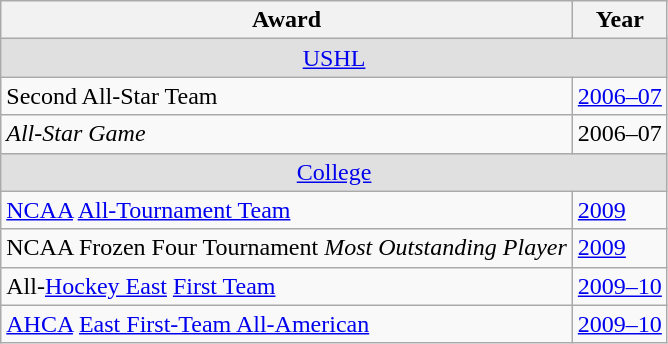<table class="wikitable">
<tr>
<th>Award</th>
<th>Year</th>
</tr>
<tr style="text-align:center; background:#e0e0e0;">
<td colspan="2"><a href='#'>USHL</a></td>
</tr>
<tr>
<td>Second All-Star Team</td>
<td><a href='#'>2006–07</a></td>
</tr>
<tr>
<td><em>All-Star Game</em></td>
<td>2006–07</td>
</tr>
<tr style="text-align:center; background:#e0e0e0;">
<td colspan="2"><a href='#'>College</a></td>
</tr>
<tr>
<td><a href='#'>NCAA</a> <a href='#'>All-Tournament Team</a></td>
<td><a href='#'>2009</a></td>
</tr>
<tr>
<td>NCAA Frozen Four Tournament <em>Most Outstanding Player</em></td>
<td><a href='#'>2009</a></td>
</tr>
<tr>
<td>All-<a href='#'>Hockey East</a> <a href='#'>First Team</a></td>
<td><a href='#'>2009–10</a></td>
</tr>
<tr>
<td><a href='#'>AHCA</a> <a href='#'>East First-Team All-American</a></td>
<td><a href='#'>2009–10</a></td>
</tr>
</table>
